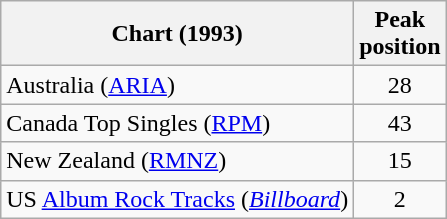<table class="wikitable sortable">
<tr>
<th>Chart (1993)</th>
<th>Peak<br>position</th>
</tr>
<tr>
<td>Australia (<a href='#'>ARIA</a>)</td>
<td style="text-align:center;">28</td>
</tr>
<tr>
<td>Canada Top Singles (<a href='#'>RPM</a>)</td>
<td style="text-align:center;">43</td>
</tr>
<tr>
<td>New Zealand (<a href='#'>RMNZ</a>)</td>
<td style="text-align:center;">15</td>
</tr>
<tr>
<td>US <a href='#'>Album Rock Tracks</a> (<em><a href='#'>Billboard</a></em>)</td>
<td style="text-align:center;">2</td>
</tr>
</table>
